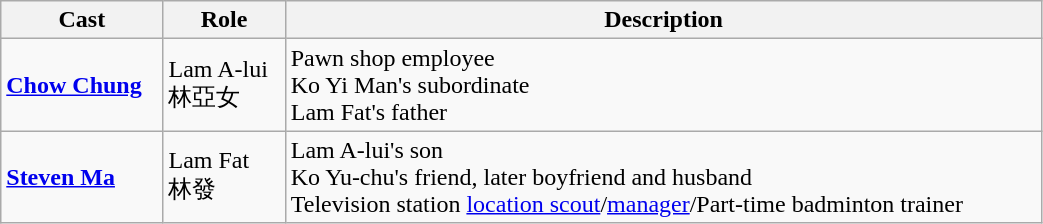<table class="wikitable" width="55%">
<tr>
<th>Cast</th>
<th>Role</th>
<th>Description</th>
</tr>
<tr>
<td><strong><a href='#'>Chow Chung</a></strong></td>
<td>Lam A-lui<br>林亞女</td>
<td>Pawn shop employee<br>Ko Yi Man's subordinate<br>Lam Fat's father</td>
</tr>
<tr>
<td><strong><a href='#'>Steven Ma</a></strong></td>
<td>Lam Fat<br>林發</td>
<td>Lam A-lui's son<br>Ko Yu-chu's friend, later boyfriend and husband<br>Television station <a href='#'>location scout</a>/<a href='#'>manager</a>/Part-time badminton trainer</td>
</tr>
</table>
